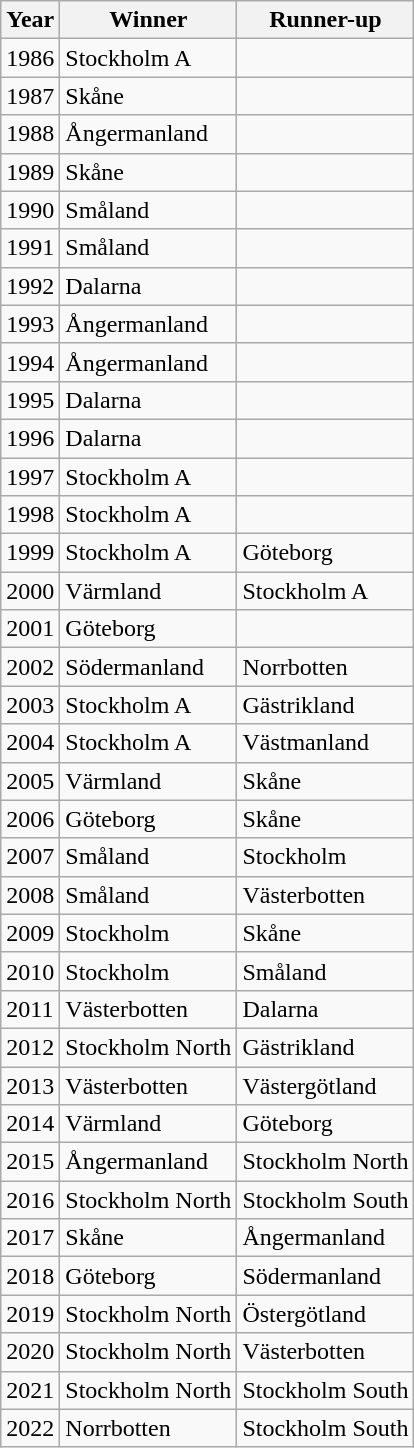<table class="wikitable">
<tr>
<th>Year</th>
<th>Winner</th>
<th>Runner-up</th>
</tr>
<tr>
<td>1986</td>
<td>Stockholm A</td>
<td></td>
</tr>
<tr>
<td>1987</td>
<td>Skåne</td>
<td></td>
</tr>
<tr>
<td>1988</td>
<td>Ångermanland</td>
<td></td>
</tr>
<tr>
<td>1989</td>
<td>Skåne</td>
<td></td>
</tr>
<tr>
<td>1990</td>
<td>Småland</td>
<td></td>
</tr>
<tr>
<td>1991</td>
<td>Småland</td>
<td></td>
</tr>
<tr>
<td>1992</td>
<td>Dalarna</td>
<td></td>
</tr>
<tr>
<td>1993</td>
<td>Ångermanland</td>
<td></td>
</tr>
<tr>
<td>1994</td>
<td>Ångermanland</td>
<td></td>
</tr>
<tr>
<td>1995</td>
<td>Dalarna</td>
<td></td>
</tr>
<tr>
<td>1996</td>
<td>Dalarna</td>
<td></td>
</tr>
<tr>
<td>1997</td>
<td>Stockholm A</td>
<td></td>
</tr>
<tr>
<td>1998</td>
<td>Stockholm A</td>
<td></td>
</tr>
<tr>
<td>1999</td>
<td>Stockholm A</td>
<td>Göteborg</td>
</tr>
<tr>
<td>2000</td>
<td>Värmland</td>
<td>Stockholm A</td>
</tr>
<tr>
<td>2001</td>
<td>Göteborg</td>
<td></td>
</tr>
<tr>
<td>2002</td>
<td>Södermanland</td>
<td>Norrbotten</td>
</tr>
<tr>
<td>2003</td>
<td>Stockholm A</td>
<td>Gästrikland</td>
</tr>
<tr>
<td>2004</td>
<td>Stockholm A</td>
<td>Västmanland</td>
</tr>
<tr>
<td>2005</td>
<td>Värmland</td>
<td>Skåne</td>
</tr>
<tr>
<td>2006</td>
<td>Göteborg</td>
<td>Skåne</td>
</tr>
<tr>
<td>2007</td>
<td>Småland</td>
<td>Stockholm</td>
</tr>
<tr>
<td>2008</td>
<td>Småland</td>
<td>Västerbotten</td>
</tr>
<tr>
<td>2009</td>
<td>Stockholm</td>
<td>Skåne</td>
</tr>
<tr>
<td>2010</td>
<td>Stockholm</td>
<td>Småland</td>
</tr>
<tr>
<td>2011</td>
<td>Västerbotten</td>
<td>Dalarna</td>
</tr>
<tr>
<td>2012</td>
<td>Stockholm North</td>
<td>Gästrikland</td>
</tr>
<tr>
<td>2013</td>
<td>Västerbotten</td>
<td>Västergötland</td>
</tr>
<tr>
<td>2014</td>
<td>Värmland</td>
<td>Göteborg</td>
</tr>
<tr>
<td>2015</td>
<td>Ångermanland</td>
<td>Stockholm North</td>
</tr>
<tr>
<td>2016</td>
<td>Stockholm North</td>
<td>Stockholm South</td>
</tr>
<tr>
<td>2017</td>
<td>Skåne</td>
<td>Ångermanland</td>
</tr>
<tr>
<td>2018</td>
<td>Göteborg</td>
<td>Södermanland</td>
</tr>
<tr>
<td>2019</td>
<td>Stockholm North</td>
<td>Östergötland</td>
</tr>
<tr>
<td>2020</td>
<td>Stockholm North</td>
<td>Västerbotten</td>
</tr>
<tr>
<td>2021</td>
<td>Stockholm North</td>
<td>Stockholm South</td>
</tr>
<tr>
<td>2022</td>
<td>Norrbotten</td>
<td>Stockholm South</td>
</tr>
</table>
